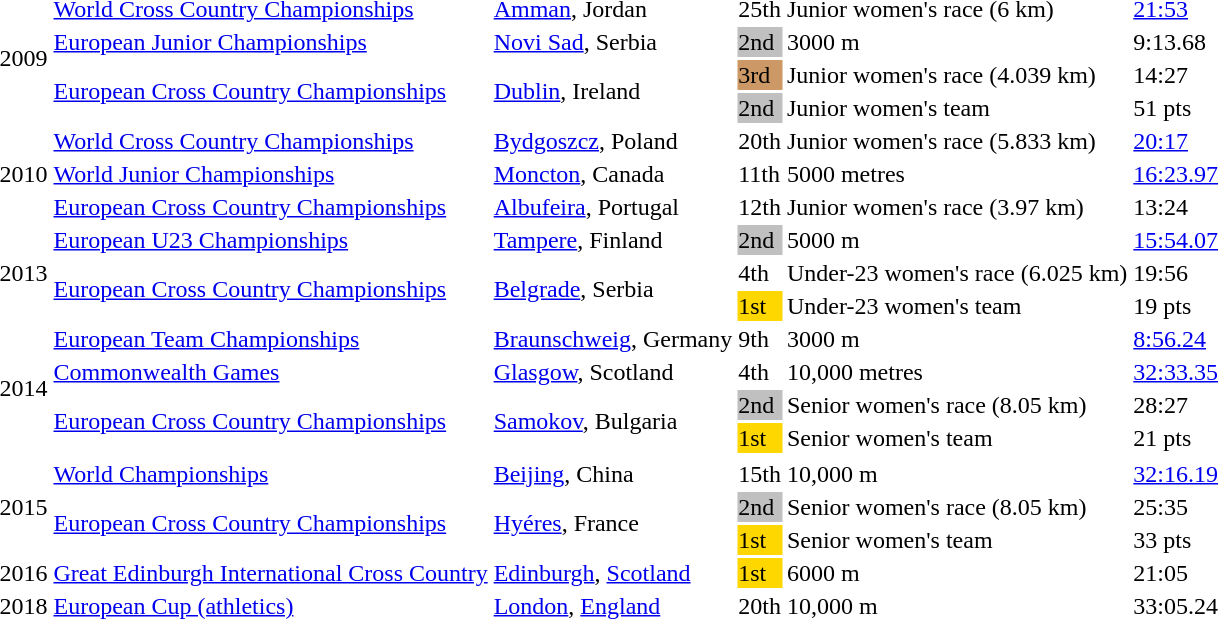<table>
<tr>
<td rowspan=4>2009</td>
<td><a href='#'>World Cross Country Championships</a></td>
<td><a href='#'>Amman</a>, Jordan</td>
<td>25th</td>
<td>Junior women's race (6 km)</td>
<td><a href='#'>21:53</a></td>
</tr>
<tr>
<td><a href='#'>European Junior Championships</a></td>
<td><a href='#'>Novi Sad</a>, Serbia</td>
<td bgcolor=silver>2nd</td>
<td>3000 m</td>
<td>9:13.68</td>
</tr>
<tr>
<td rowspan=2><a href='#'>European Cross Country Championships</a></td>
<td rowspan=2><a href='#'>Dublin</a>, Ireland</td>
<td bgcolor=cc9966>3rd</td>
<td>Junior women's race (4.039 km)</td>
<td>14:27</td>
</tr>
<tr>
<td bgcolor=silver>2nd</td>
<td>Junior women's team</td>
<td>51 pts</td>
</tr>
<tr>
<td rowspan=3>2010</td>
<td><a href='#'>World Cross Country Championships</a></td>
<td><a href='#'>Bydgoszcz</a>, Poland</td>
<td>20th</td>
<td>Junior women's race (5.833 km)</td>
<td><a href='#'>20:17</a></td>
</tr>
<tr>
<td><a href='#'>World Junior Championships</a></td>
<td><a href='#'>Moncton</a>, Canada</td>
<td>11th</td>
<td>5000 metres</td>
<td><a href='#'>16:23.97</a></td>
</tr>
<tr>
<td><a href='#'>European Cross Country Championships</a></td>
<td><a href='#'>Albufeira</a>, Portugal</td>
<td>12th</td>
<td>Junior women's race (3.97 km)</td>
<td>13:24</td>
</tr>
<tr>
<td rowspan=3>2013</td>
<td><a href='#'>European U23 Championships</a></td>
<td><a href='#'>Tampere</a>, Finland</td>
<td bgcolor=silver>2nd</td>
<td>5000 m</td>
<td><a href='#'>15:54.07</a></td>
</tr>
<tr>
<td rowspan=2><a href='#'>European Cross Country Championships</a></td>
<td rowspan=2><a href='#'>Belgrade</a>, Serbia</td>
<td>4th</td>
<td>Under-23 women's race (6.025 km)</td>
<td>19:56</td>
</tr>
<tr>
<td bgcolor=gold>1st</td>
<td>Under-23 women's team</td>
<td>19 pts</td>
</tr>
<tr>
<td rowspan=4>2014</td>
<td><a href='#'>European Team Championships</a></td>
<td><a href='#'>Braunschweig</a>, Germany</td>
<td>9th</td>
<td>3000 m</td>
<td><a href='#'>8:56.24</a></td>
</tr>
<tr>
<td><a href='#'>Commonwealth Games</a></td>
<td><a href='#'>Glasgow</a>, Scotland</td>
<td>4th</td>
<td>10,000 metres</td>
<td><a href='#'>32:33.35</a> </td>
</tr>
<tr>
<td rowspan=2><a href='#'>European Cross Country Championships</a></td>
<td rowspan=2><a href='#'>Samokov</a>, Bulgaria</td>
<td bgcolor=silver>2nd</td>
<td>Senior women's race (8.05 km)</td>
<td>28:27</td>
</tr>
<tr>
<td bgcolor=gold>1st</td>
<td>Senior women's team</td>
<td>21 pts</td>
</tr>
<tr>
</tr>
<tr>
<td rowspan="3">2015</td>
<td><a href='#'>World Championships</a></td>
<td><a href='#'>Beijing</a>, China</td>
<td>15th</td>
<td>10,000 m</td>
<td><a href='#'>32:16.19</a></td>
</tr>
<tr>
<td rowspan=2><a href='#'>European Cross Country Championships</a></td>
<td rowspan=2><a href='#'>Hyéres</a>, France</td>
<td bgcolor=silver>2nd</td>
<td>Senior women's race (8.05 km)</td>
<td>25:35</td>
</tr>
<tr>
<td bgcolor=gold>1st</td>
<td>Senior women's team</td>
<td>33 pts</td>
</tr>
<tr>
<td rowspan=1>2016</td>
<td><a href='#'>Great Edinburgh International Cross Country</a></td>
<td><a href='#'>Edinburgh</a>, <a href='#'>Scotland</a></td>
<td bgcolor=gold>1st</td>
<td>6000 m</td>
<td>21:05</td>
</tr>
<tr>
<td rowspan=1>2018</td>
<td><a href='#'>European Cup (athletics)</a></td>
<td><a href='#'>London</a>, <a href='#'>England</a></td>
<td>20th</td>
<td>10,000 m</td>
<td>33:05.24</td>
</tr>
</table>
